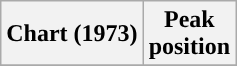<table class="wikitable sortable">
<tr>
<th align="left">Chart (1973)</th>
<th align="center">Peak<br>position</th>
</tr>
<tr>
</tr>
</table>
